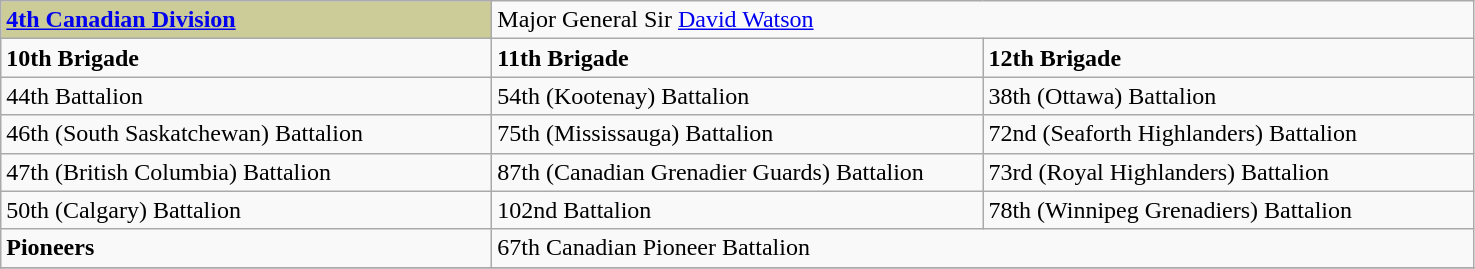<table class="wikitable">
<tr>
<td style="background:#CCCC99;"><strong><a href='#'>4th Canadian Division</a>  </strong></td>
<td colspan="2">Major General Sir <a href='#'>David Watson</a></td>
</tr>
<tr>
<td width="320pt"><strong>10th Brigade</strong></td>
<td width="320pt"><strong>11th Brigade</strong></td>
<td width="320pt"><strong>12th Brigade</strong></td>
</tr>
<tr>
<td>44th Battalion</td>
<td>54th (Kootenay) Battalion</td>
<td>38th (Ottawa) Battalion</td>
</tr>
<tr>
<td>46th (South Saskatchewan) Battalion</td>
<td>75th (Mississauga) Battalion</td>
<td>72nd (Seaforth Highlanders) Battalion</td>
</tr>
<tr>
<td>47th (British Columbia) Battalion</td>
<td>87th (Canadian Grenadier Guards) Battalion</td>
<td>73rd (Royal Highlanders) Battalion</td>
</tr>
<tr>
<td>50th (Calgary) Battalion</td>
<td>102nd Battalion</td>
<td>78th (Winnipeg Grenadiers) Battalion</td>
</tr>
<tr>
<td><strong>Pioneers</strong></td>
<td colspan="2">67th Canadian Pioneer Battalion</td>
</tr>
<tr>
</tr>
</table>
